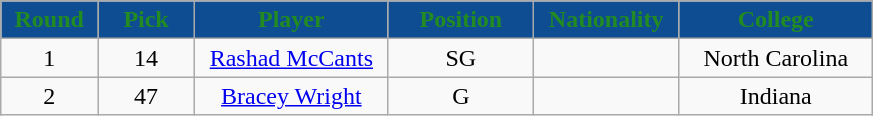<table class="wikitable">
<tr>
<th style="background:#0F4D92; color:#228B22" width="10%">Round</th>
<th style="background:#0F4D92; color:#228B22" width="10%">Pick</th>
<th style="background:#0F4D92; color:#228B22" width="20%">Player</th>
<th style="background:#0F4D92; color:#228B22" width="15%">Position</th>
<th style="background:#0F4D92; color:#228B22" width="15%">Nationality</th>
<th style="background:#0F4D92; color:#228B22" width="20%">College</th>
</tr>
<tr style="text-align: center">
<td>1</td>
<td>14</td>
<td><a href='#'>Rashad McCants</a></td>
<td>SG</td>
<td></td>
<td>North Carolina</td>
</tr>
<tr style="text-align: center">
<td>2</td>
<td>47</td>
<td><a href='#'>Bracey Wright</a></td>
<td>G</td>
<td></td>
<td>Indiana</td>
</tr>
</table>
